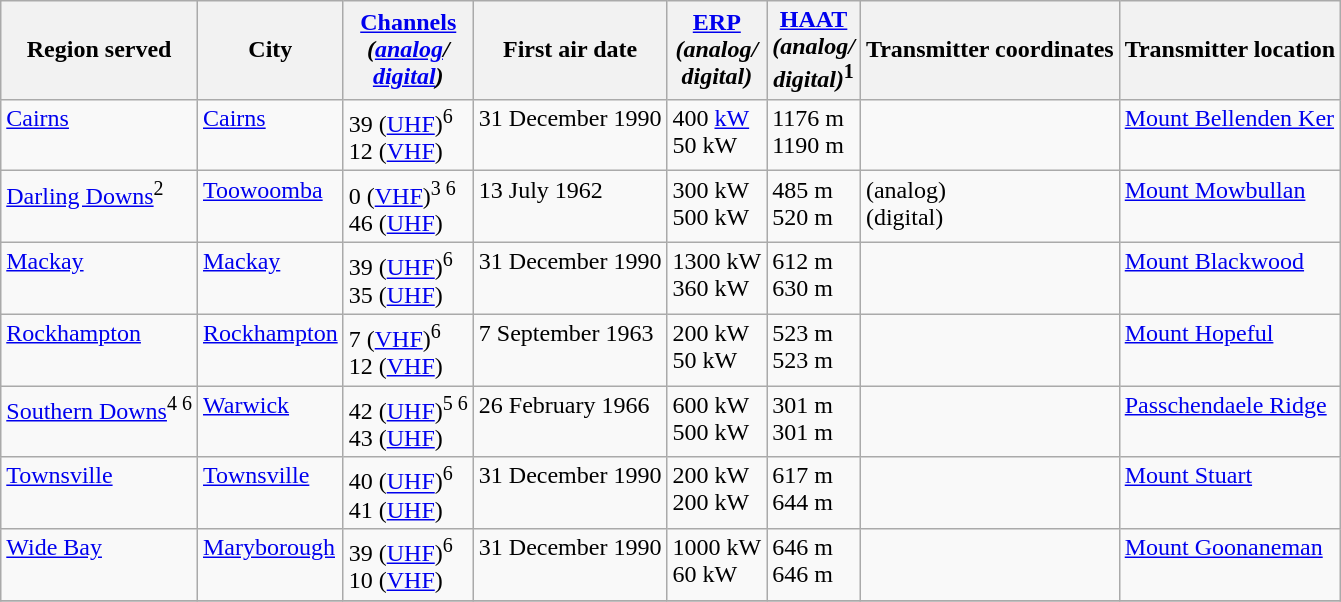<table class="wikitable">
<tr>
<th>Region served</th>
<th>City</th>
<th><a href='#'>Channels</a><br><em>(<a href='#'>analog</a>/<br><a href='#'>digital</a>)</em></th>
<th>First air date</th>
<th><a href='#'>ERP</a><br><em>(analog/<br>digital)</em></th>
<th><a href='#'>HAAT</a><br><em>(analog/<br>digital)</em><sup>1</sup></th>
<th>Transmitter coordinates</th>
<th>Transmitter location</th>
</tr>
<tr style="vertical-align: top; text-align: left;">
<td><a href='#'>Cairns</a></td>
<td><a href='#'>Cairns</a></td>
<td>39 (<a href='#'>UHF</a>)<sup>6</sup><br>12 (<a href='#'>VHF</a>)</td>
<td>31 December 1990</td>
<td>400 <a href='#'>kW</a><br>50 kW</td>
<td>1176 m<br>1190 m</td>
<td></td>
<td><a href='#'>Mount Bellenden Ker</a></td>
</tr>
<tr style="vertical-align: top; text-align: left;">
<td><a href='#'>Darling Downs</a><sup>2</sup></td>
<td><a href='#'>Toowoomba</a></td>
<td>0 (<a href='#'>VHF</a>)<sup>3 6</sup><br>46 (<a href='#'>UHF</a>)</td>
<td>13 July 1962</td>
<td>300 kW<br>500 kW</td>
<td>485 m<br>520 m</td>
<td> (analog)<br> (digital)</td>
<td><a href='#'>Mount Mowbullan</a></td>
</tr>
<tr style="vertical-align: top; text-align: left;">
<td><a href='#'>Mackay</a></td>
<td><a href='#'>Mackay</a></td>
<td>39 (<a href='#'>UHF</a>)<sup>6</sup><br>35 (<a href='#'>UHF</a>)</td>
<td>31 December 1990</td>
<td>1300 kW<br>360 kW</td>
<td>612 m<br>630 m</td>
<td></td>
<td><a href='#'>Mount Blackwood</a></td>
</tr>
<tr style="vertical-align: top; text-align: left;">
<td><a href='#'>Rockhampton</a></td>
<td><a href='#'>Rockhampton</a></td>
<td>7 (<a href='#'>VHF</a>)<sup>6</sup><br>12 (<a href='#'>VHF</a>)</td>
<td>7 September 1963</td>
<td>200 kW<br>50 kW</td>
<td>523 m<br>523 m</td>
<td></td>
<td><a href='#'>Mount Hopeful</a></td>
</tr>
<tr style="vertical-align: top; text-align: left;">
<td><a href='#'>Southern Downs</a><sup>4 6</sup></td>
<td><a href='#'>Warwick</a></td>
<td>42 (<a href='#'>UHF</a>)<sup>5 6</sup><br>43 (<a href='#'>UHF</a>)</td>
<td>26 February 1966</td>
<td>600 kW<br>500 kW</td>
<td>301 m<br>301 m</td>
<td></td>
<td><a href='#'>Passchendaele Ridge</a></td>
</tr>
<tr style="vertical-align: top; text-align: left;">
<td><a href='#'>Townsville</a></td>
<td><a href='#'>Townsville</a></td>
<td>40 (<a href='#'>UHF</a>)<sup>6</sup><br>41 (<a href='#'>UHF</a>)</td>
<td>31 December 1990</td>
<td>200 kW<br>200 kW</td>
<td>617 m<br>644 m</td>
<td></td>
<td><a href='#'>Mount Stuart</a></td>
</tr>
<tr style="vertical-align: top; text-align: left;">
<td><a href='#'>Wide Bay</a></td>
<td><a href='#'>Maryborough</a></td>
<td>39 (<a href='#'>UHF</a>)<sup>6</sup><br>10 (<a href='#'>VHF</a>)</td>
<td>31 December 1990</td>
<td>1000 kW<br>60 kW</td>
<td>646 m<br>646 m</td>
<td></td>
<td><a href='#'>Mount Goonaneman</a></td>
</tr>
<tr style="vertical-align: top; text-align: left;">
</tr>
</table>
